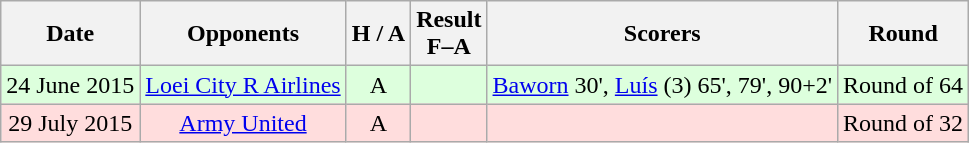<table class="wikitable" style="text-align:center">
<tr>
<th>Date</th>
<th>Opponents</th>
<th>H / A</th>
<th>Result<br>F–A</th>
<th>Scorers</th>
<th>Round</th>
</tr>
<tr bgcolor="#ddffdd">
<td>24 June 2015</td>
<td><a href='#'>Loei City R Airlines</a></td>
<td>A</td>
<td></td>
<td><a href='#'>Baworn</a> 30', <a href='#'>Luís</a> (3) 65', 79', 90+2'</td>
<td>Round of 64</td>
</tr>
<tr bgcolor="#ffdddd">
<td>29 July 2015</td>
<td><a href='#'>Army United</a></td>
<td>A</td>
<td><br></td>
<td></td>
<td>Round of 32</td>
</tr>
</table>
